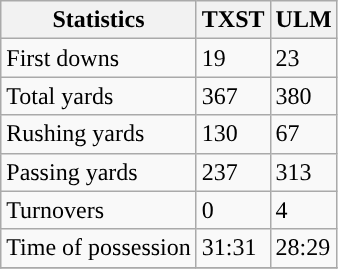<table class="wikitable">
<tr>
<th>Statistics</th>
<th>TXST</th>
<th>ULM</th>
</tr>
<tr>
<td>First downs</td>
<td>19</td>
<td>23</td>
</tr>
<tr>
<td>Total yards</td>
<td>367</td>
<td>380</td>
</tr>
<tr>
<td>Rushing yards</td>
<td>130</td>
<td>67</td>
</tr>
<tr>
<td>Passing yards</td>
<td>237</td>
<td>313</td>
</tr>
<tr>
<td>Turnovers</td>
<td>0</td>
<td>4</td>
</tr>
<tr>
<td>Time of possession</td>
<td>31:31</td>
<td>28:29</td>
</tr>
<tr>
</tr>
</table>
